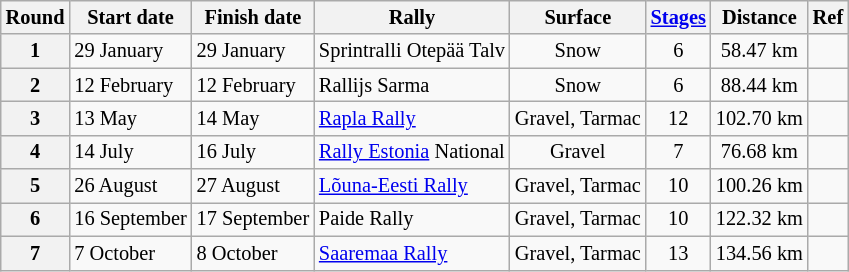<table class="wikitable" style="font-size: 85%">
<tr>
<th>Round</th>
<th>Start date</th>
<th>Finish date</th>
<th>Rally</th>
<th>Surface</th>
<th><a href='#'>Stages</a></th>
<th>Distance</th>
<th>Ref</th>
</tr>
<tr>
<th>1</th>
<td>29 January</td>
<td>29 January</td>
<td> Sprintralli Otepää Talv</td>
<td align="center">Snow</td>
<td align="center">6</td>
<td align="center">58.47 km</td>
<td></td>
</tr>
<tr>
<th>2</th>
<td>12 February</td>
<td>12 February</td>
<td nowrap=""> Rallijs Sarma</td>
<td align="center">Snow</td>
<td align="center">6</td>
<td align="center">88.44 km</td>
<td></td>
</tr>
<tr>
<th>3</th>
<td>13 May</td>
<td>14 May</td>
<td> <a href='#'>Rapla Rally</a></td>
<td align="center">Gravel, Tarmac</td>
<td align="center">12</td>
<td align="center">102.70 km</td>
<td></td>
</tr>
<tr>
<th>4</th>
<td>14 July</td>
<td>16 July</td>
<td> <a href='#'>Rally Estonia</a> National</td>
<td align="center">Gravel</td>
<td align="center">7</td>
<td align="center">76.68 km</td>
<td></td>
</tr>
<tr>
<th>5</th>
<td>26 August</td>
<td>27 August</td>
<td> <a href='#'>Lõuna-Eesti Rally</a></td>
<td align="center">Gravel, Tarmac</td>
<td align="center">10</td>
<td align="center">100.26 km</td>
<td></td>
</tr>
<tr>
<th>6</th>
<td>16 September</td>
<td>17 September</td>
<td> Paide Rally</td>
<td align="center">Gravel, Tarmac</td>
<td align="center">10</td>
<td align="center">122.32 km</td>
<td></td>
</tr>
<tr>
<th>7</th>
<td>7 October</td>
<td>8 October</td>
<td> <a href='#'>Saaremaa Rally</a></td>
<td align="center">Gravel, Tarmac</td>
<td align="center">13</td>
<td align="center">134.56 km</td>
<td></td>
</tr>
</table>
